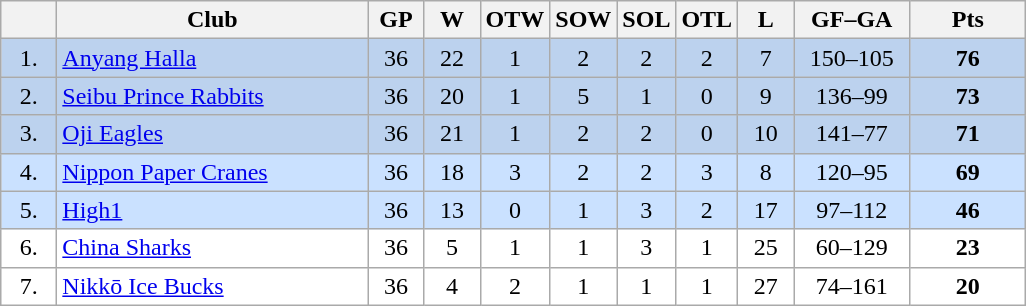<table class="wikitable">
<tr>
<th width="30"></th>
<th width="200">Club</th>
<th width="30">GP</th>
<th width="30">W</th>
<th width="30">OTW</th>
<th width="30">SOW</th>
<th width="30">SOL</th>
<th width="30">OTL</th>
<th width="30">L</th>
<th width="70">GF–GA</th>
<th width="70">Pts</th>
</tr>
<tr bgcolor="#BCD2EE" align="center">
<td>1.</td>
<td align="left"><a href='#'>Anyang Halla</a></td>
<td>36</td>
<td>22</td>
<td>1</td>
<td>2</td>
<td>2</td>
<td>2</td>
<td>7</td>
<td>150–105</td>
<td><strong>76</strong></td>
</tr>
<tr bgcolor="#BCD2EE" align="center">
<td>2.</td>
<td align="left"><a href='#'>Seibu Prince Rabbits</a></td>
<td>36</td>
<td>20</td>
<td>1</td>
<td>5</td>
<td>1</td>
<td>0</td>
<td>9</td>
<td>136–99</td>
<td><strong>73</strong></td>
</tr>
<tr bgcolor="#BCD2EE" align="center">
<td>3.</td>
<td align="left"><a href='#'>Oji Eagles</a></td>
<td>36</td>
<td>21</td>
<td>1</td>
<td>2</td>
<td>2</td>
<td>0</td>
<td>10</td>
<td>141–77</td>
<td><strong>71</strong></td>
</tr>
<tr bgcolor="#CAE1FF" align="center">
<td>4.</td>
<td align="left"><a href='#'>Nippon Paper Cranes</a></td>
<td>36</td>
<td>18</td>
<td>3</td>
<td>2</td>
<td>2</td>
<td>3</td>
<td>8</td>
<td>120–95</td>
<td><strong>69</strong></td>
</tr>
<tr bgcolor="#CAE1FF" align="center">
<td>5.</td>
<td align="left"><a href='#'>High1</a></td>
<td>36</td>
<td>13</td>
<td>0</td>
<td>1</td>
<td>3</td>
<td>2</td>
<td>17</td>
<td>97–112</td>
<td><strong>46</strong></td>
</tr>
<tr bgcolor="#FFFFFF" align="center">
<td>6.</td>
<td align="left"><a href='#'>China Sharks</a></td>
<td>36</td>
<td>5</td>
<td>1</td>
<td>1</td>
<td>3</td>
<td>1</td>
<td>25</td>
<td>60–129</td>
<td><strong>23</strong></td>
</tr>
<tr bgcolor="#FFFFFF" align="center">
<td>7.</td>
<td align="left"><a href='#'>Nikkō Ice Bucks</a></td>
<td>36</td>
<td>4</td>
<td>2</td>
<td>1</td>
<td>1</td>
<td>1</td>
<td>27</td>
<td>74–161</td>
<td><strong>20</strong></td>
</tr>
</table>
